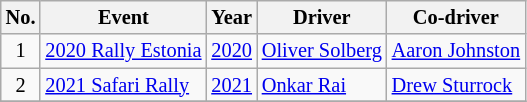<table class="wikitable" style="font-size: 85%; ">
<tr>
<th>No.</th>
<th>Event</th>
<th>Year</th>
<th>Driver</th>
<th>Co-driver</th>
</tr>
<tr>
<td align="center">1</td>
<td> <a href='#'>2020 Rally Estonia</a></td>
<td align="center"><a href='#'>2020</a></td>
<td> <a href='#'>Oliver Solberg</a></td>
<td> <a href='#'>Aaron Johnston</a></td>
</tr>
<tr>
<td align="center">2</td>
<td> <a href='#'>2021 Safari Rally</a></td>
<td align="center"><a href='#'>2021</a></td>
<td> <a href='#'>Onkar Rai</a></td>
<td> <a href='#'>Drew Sturrock</a></td>
</tr>
<tr>
</tr>
</table>
